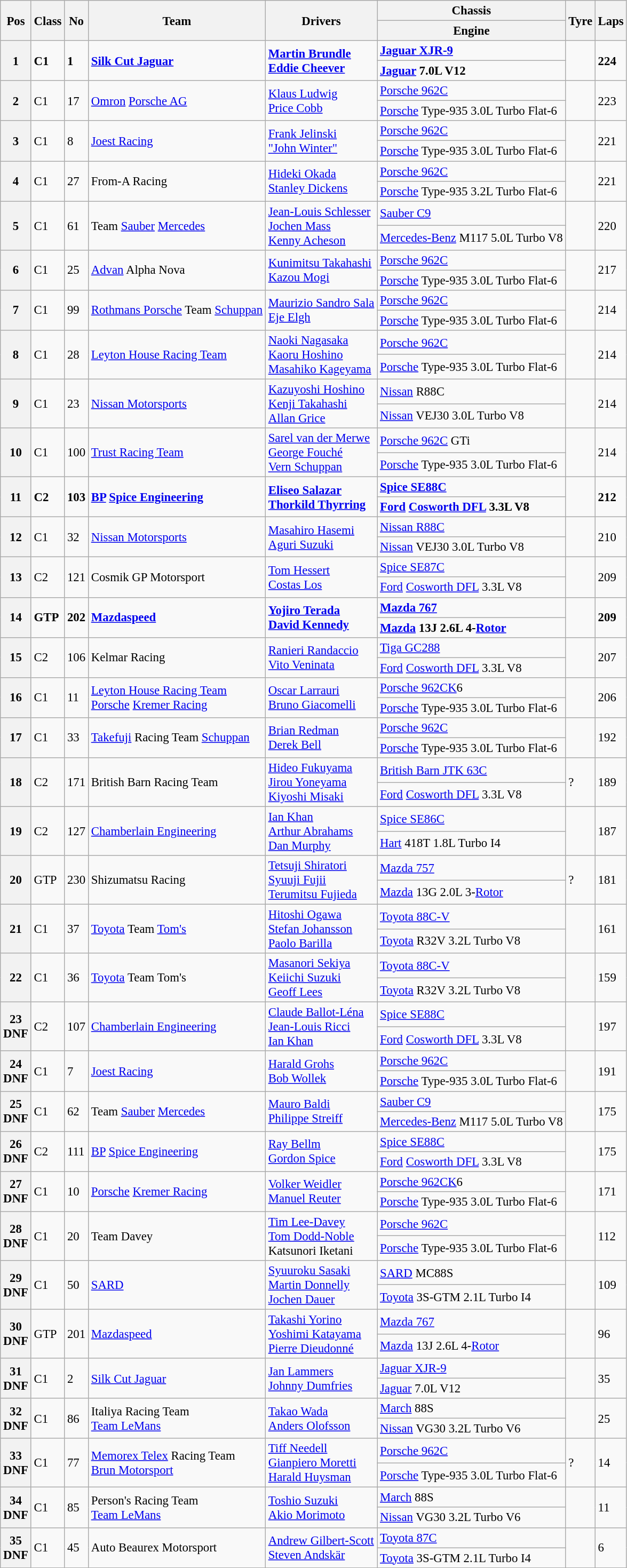<table class="wikitable" style="font-size: 95%;">
<tr>
<th rowspan=2>Pos</th>
<th rowspan=2>Class</th>
<th rowspan=2>No</th>
<th rowspan=2>Team</th>
<th rowspan=2>Drivers</th>
<th>Chassis</th>
<th rowspan=2>Tyre</th>
<th rowspan=2>Laps</th>
</tr>
<tr>
<th>Engine</th>
</tr>
<tr style="font-weight:bold">
<th rowspan=2>1</th>
<td rowspan=2>C1</td>
<td rowspan=2>1</td>
<td rowspan=2> <a href='#'>Silk Cut Jaguar</a></td>
<td rowspan=2> <a href='#'>Martin Brundle</a><br> <a href='#'>Eddie Cheever</a></td>
<td><a href='#'>Jaguar XJR-9</a></td>
<td rowspan=2></td>
<td rowspan=2>224</td>
</tr>
<tr style="font-weight:bold">
<td><a href='#'>Jaguar</a> 7.0L V12</td>
</tr>
<tr>
<th rowspan=2>2</th>
<td rowspan=2>C1</td>
<td rowspan=2>17</td>
<td rowspan=2> <a href='#'>Omron</a> <a href='#'>Porsche AG</a></td>
<td rowspan=2> <a href='#'>Klaus Ludwig</a><br> <a href='#'>Price Cobb</a></td>
<td><a href='#'>Porsche 962C</a></td>
<td rowspan=2></td>
<td rowspan=2>223</td>
</tr>
<tr>
<td><a href='#'>Porsche</a> Type-935 3.0L Turbo Flat-6</td>
</tr>
<tr>
<th rowspan=2>3</th>
<td rowspan=2>C1</td>
<td rowspan=2>8</td>
<td rowspan=2> <a href='#'>Joest Racing</a></td>
<td rowspan=2> <a href='#'>Frank Jelinski</a><br> <a href='#'>"John Winter"</a></td>
<td><a href='#'>Porsche 962C</a></td>
<td rowspan=2></td>
<td rowspan=2>221</td>
</tr>
<tr>
<td><a href='#'>Porsche</a> Type-935 3.0L Turbo Flat-6</td>
</tr>
<tr>
<th rowspan=2>4</th>
<td rowspan=2>C1</td>
<td rowspan=2>27</td>
<td rowspan=2> From-A Racing</td>
<td rowspan=2> <a href='#'>Hideki Okada</a><br> <a href='#'>Stanley Dickens</a></td>
<td><a href='#'>Porsche 962C</a></td>
<td rowspan=2></td>
<td rowspan=2>221</td>
</tr>
<tr>
<td><a href='#'>Porsche</a> Type-935 3.2L Turbo Flat-6</td>
</tr>
<tr>
<th rowspan=2>5</th>
<td rowspan=2>C1</td>
<td rowspan=2>61</td>
<td rowspan=2> Team <a href='#'>Sauber</a> <a href='#'>Mercedes</a></td>
<td rowspan=2> <a href='#'>Jean-Louis Schlesser</a><br> <a href='#'>Jochen Mass</a><br> <a href='#'>Kenny Acheson</a></td>
<td><a href='#'>Sauber C9</a></td>
<td rowspan=2></td>
<td rowspan=2>220</td>
</tr>
<tr>
<td><a href='#'>Mercedes-Benz</a> M117 5.0L Turbo V8</td>
</tr>
<tr>
<th rowspan=2>6</th>
<td rowspan=2>C1</td>
<td rowspan=2>25</td>
<td rowspan=2> <a href='#'>Advan</a> Alpha Nova</td>
<td rowspan=2> <a href='#'>Kunimitsu Takahashi</a><br> <a href='#'>Kazou Mogi</a></td>
<td><a href='#'>Porsche 962C</a></td>
<td rowspan=2></td>
<td rowspan=2>217</td>
</tr>
<tr>
<td><a href='#'>Porsche</a> Type-935 3.0L Turbo Flat-6</td>
</tr>
<tr>
<th rowspan=2>7</th>
<td rowspan=2>C1</td>
<td rowspan=2>99</td>
<td rowspan=2> <a href='#'>Rothmans Porsche</a> Team <a href='#'>Schuppan</a></td>
<td rowspan=2> <a href='#'>Maurizio Sandro Sala</a><br> <a href='#'>Eje Elgh</a></td>
<td><a href='#'>Porsche 962C</a></td>
<td rowspan=2></td>
<td rowspan=2>214</td>
</tr>
<tr>
<td><a href='#'>Porsche</a> Type-935 3.0L Turbo Flat-6</td>
</tr>
<tr>
<th rowspan=2>8</th>
<td rowspan=2>C1</td>
<td rowspan=2>28</td>
<td rowspan=2> <a href='#'>Leyton House Racing Team</a></td>
<td rowspan=2> <a href='#'>Naoki Nagasaka</a><br> <a href='#'>Kaoru Hoshino</a><br> <a href='#'>Masahiko Kageyama</a></td>
<td><a href='#'>Porsche 962C</a></td>
<td rowspan=2></td>
<td rowspan=2>214</td>
</tr>
<tr>
<td><a href='#'>Porsche</a> Type-935 3.0L Turbo Flat-6</td>
</tr>
<tr>
<th rowspan=2>9</th>
<td rowspan=2>C1</td>
<td rowspan=2>23</td>
<td rowspan=2> <a href='#'>Nissan Motorsports</a></td>
<td rowspan=2> <a href='#'>Kazuyoshi Hoshino</a><br> <a href='#'>Kenji Takahashi</a><br> <a href='#'>Allan Grice</a></td>
<td><a href='#'>Nissan</a> R88C</td>
<td rowspan=2></td>
<td rowspan=2>214</td>
</tr>
<tr>
<td><a href='#'>Nissan</a> VEJ30 3.0L Turbo V8</td>
</tr>
<tr>
<th rowspan=2>10</th>
<td rowspan=2>C1</td>
<td rowspan=2>100</td>
<td rowspan=2> <a href='#'>Trust Racing Team</a></td>
<td rowspan=2> <a href='#'>Sarel van der Merwe</a><br> <a href='#'>George Fouché</a><br> <a href='#'>Vern Schuppan</a></td>
<td><a href='#'>Porsche 962C</a> GTi</td>
<td rowspan=2></td>
<td rowspan=2>214</td>
</tr>
<tr>
<td><a href='#'>Porsche</a> Type-935 3.0L Turbo Flat-6</td>
</tr>
<tr style="font-weight:bold">
<th rowspan=2>11</th>
<td rowspan=2>C2</td>
<td rowspan=2>103</td>
<td rowspan=2> <a href='#'>BP</a> <a href='#'>Spice Engineering</a></td>
<td rowspan=2> <a href='#'>Eliseo Salazar</a><br> <a href='#'>Thorkild Thyrring</a></td>
<td><a href='#'>Spice SE88C</a></td>
<td rowspan=2></td>
<td rowspan=2>212</td>
</tr>
<tr style="font-weight:bold">
<td><a href='#'>Ford</a> <a href='#'>Cosworth DFL</a> 3.3L V8</td>
</tr>
<tr>
<th rowspan=2>12</th>
<td rowspan=2>C1</td>
<td rowspan=2>32</td>
<td rowspan=2> <a href='#'>Nissan Motorsports</a></td>
<td rowspan=2> <a href='#'>Masahiro Hasemi</a><br> <a href='#'>Aguri Suzuki</a></td>
<td><a href='#'>Nissan R88C</a></td>
<td rowspan=2></td>
<td rowspan=2>210</td>
</tr>
<tr>
<td><a href='#'>Nissan</a> VEJ30 3.0L Turbo V8</td>
</tr>
<tr>
<th rowspan=2>13</th>
<td rowspan=2>C2</td>
<td rowspan=2>121</td>
<td rowspan=2> Cosmik GP Motorsport</td>
<td rowspan=2> <a href='#'>Tom Hessert</a><br> <a href='#'>Costas Los</a></td>
<td><a href='#'>Spice SE87C</a></td>
<td rowspan=2></td>
<td rowspan=2>209</td>
</tr>
<tr>
<td><a href='#'>Ford</a> <a href='#'>Cosworth DFL</a> 3.3L V8</td>
</tr>
<tr style="font-weight:bold">
<th rowspan=2>14</th>
<td rowspan=2>GTP</td>
<td rowspan=2>202</td>
<td rowspan=2> <a href='#'>Mazdaspeed</a></td>
<td rowspan=2> <a href='#'>Yojiro Terada</a><br> <a href='#'>David Kennedy</a></td>
<td><a href='#'>Mazda 767</a></td>
<td rowspan=2></td>
<td rowspan=2>209</td>
</tr>
<tr style="font-weight:bold">
<td><a href='#'>Mazda</a> 13J 2.6L 4-<a href='#'>Rotor</a></td>
</tr>
<tr>
<th rowspan=2>15</th>
<td rowspan=2>C2</td>
<td rowspan=2>106</td>
<td rowspan=2> Kelmar Racing</td>
<td rowspan=2> <a href='#'>Ranieri Randaccio</a><br> <a href='#'>Vito Veninata</a></td>
<td><a href='#'>Tiga GC288</a></td>
<td rowspan=2></td>
<td rowspan=2>207</td>
</tr>
<tr>
<td><a href='#'>Ford</a> <a href='#'>Cosworth DFL</a> 3.3L V8</td>
</tr>
<tr>
<th rowspan=2>16</th>
<td rowspan=2>C1</td>
<td rowspan=2>11</td>
<td rowspan=2> <a href='#'>Leyton House Racing Team</a><br> <a href='#'>Porsche</a> <a href='#'>Kremer Racing</a></td>
<td rowspan=2> <a href='#'>Oscar Larrauri</a><br> <a href='#'>Bruno Giacomelli</a></td>
<td><a href='#'>Porsche 962CK</a>6</td>
<td rowspan=2></td>
<td rowspan=2>206</td>
</tr>
<tr>
<td><a href='#'>Porsche</a> Type-935 3.0L Turbo Flat-6</td>
</tr>
<tr>
<th rowspan=2>17</th>
<td rowspan=2>C1</td>
<td rowspan=2>33</td>
<td rowspan=2> <a href='#'>Takefuji</a> Racing Team <a href='#'>Schuppan</a></td>
<td rowspan=2> <a href='#'>Brian Redman</a><br> <a href='#'>Derek Bell</a></td>
<td><a href='#'>Porsche 962C</a></td>
<td rowspan=2></td>
<td rowspan=2>192</td>
</tr>
<tr>
<td><a href='#'>Porsche</a> Type-935 3.0L Turbo Flat-6</td>
</tr>
<tr>
<th rowspan=2>18</th>
<td rowspan=2>C2</td>
<td rowspan=2>171</td>
<td rowspan=2> British Barn Racing Team</td>
<td rowspan=2> <a href='#'>Hideo Fukuyama</a><br> <a href='#'>Jirou Yoneyama</a><br> <a href='#'>Kiyoshi Misaki</a></td>
<td><a href='#'>British Barn JTK 63C</a></td>
<td rowspan=2>?</td>
<td rowspan=2>189</td>
</tr>
<tr>
<td><a href='#'>Ford</a> <a href='#'>Cosworth DFL</a> 3.3L V8</td>
</tr>
<tr>
<th rowspan=2>19</th>
<td rowspan=2>C2</td>
<td rowspan=2>127</td>
<td rowspan=2> <a href='#'>Chamberlain Engineering</a></td>
<td rowspan=2> <a href='#'>Ian Khan</a><br> <a href='#'>Arthur Abrahams</a><br> <a href='#'>Dan Murphy</a></td>
<td><a href='#'>Spice SE86C</a></td>
<td rowspan=2></td>
<td rowspan=2>187</td>
</tr>
<tr>
<td><a href='#'>Hart</a> 418T 1.8L Turbo I4</td>
</tr>
<tr>
<th rowspan=2>20</th>
<td rowspan=2>GTP</td>
<td rowspan=2>230</td>
<td rowspan=2> Shizumatsu Racing</td>
<td rowspan=2> <a href='#'>Tetsuji Shiratori</a><br> <a href='#'>Syuuji Fujii</a><br> <a href='#'>Terumitsu Fujieda</a></td>
<td><a href='#'>Mazda 757</a></td>
<td rowspan=2>?</td>
<td rowspan=2>181</td>
</tr>
<tr>
<td><a href='#'>Mazda</a> 13G 2.0L 3-<a href='#'>Rotor</a></td>
</tr>
<tr>
<th rowspan=2>21</th>
<td rowspan=2>C1</td>
<td rowspan=2>37</td>
<td rowspan=2> <a href='#'>Toyota</a> Team <a href='#'>Tom's</a></td>
<td rowspan=2> <a href='#'>Hitoshi Ogawa</a><br> <a href='#'>Stefan Johansson</a><br> <a href='#'>Paolo Barilla</a></td>
<td><a href='#'>Toyota 88C-V</a></td>
<td rowspan=2></td>
<td rowspan=2>161</td>
</tr>
<tr>
<td><a href='#'>Toyota</a> R32V 3.2L Turbo V8</td>
</tr>
<tr>
<th rowspan=2>22</th>
<td rowspan=2>C1</td>
<td rowspan=2>36</td>
<td rowspan=2> <a href='#'>Toyota</a> Team Tom's</td>
<td rowspan=2> <a href='#'>Masanori Sekiya</a><br> <a href='#'>Keiichi Suzuki</a><br> <a href='#'>Geoff Lees</a></td>
<td><a href='#'>Toyota 88C-V</a></td>
<td rowspan=2></td>
<td rowspan=2>159</td>
</tr>
<tr>
<td><a href='#'>Toyota</a> R32V 3.2L Turbo V8</td>
</tr>
<tr>
<th rowspan=2>23<br>DNF</th>
<td rowspan=2>C2</td>
<td rowspan=2>107</td>
<td rowspan=2> <a href='#'>Chamberlain Engineering</a></td>
<td rowspan=2> <a href='#'>Claude Ballot-Léna</a><br> <a href='#'>Jean-Louis Ricci</a><br> <a href='#'>Ian Khan</a></td>
<td><a href='#'>Spice SE88C</a></td>
<td rowspan=2></td>
<td rowspan=2>197</td>
</tr>
<tr>
<td><a href='#'>Ford</a> <a href='#'>Cosworth DFL</a> 3.3L V8</td>
</tr>
<tr>
<th rowspan=2>24<br>DNF</th>
<td rowspan=2>C1</td>
<td rowspan=2>7</td>
<td rowspan=2> <a href='#'>Joest Racing</a></td>
<td rowspan=2> <a href='#'>Harald Grohs</a><br> <a href='#'>Bob Wollek</a></td>
<td><a href='#'>Porsche 962C</a></td>
<td rowspan=2></td>
<td rowspan=2>191</td>
</tr>
<tr>
<td><a href='#'>Porsche</a> Type-935 3.0L Turbo Flat-6</td>
</tr>
<tr>
<th rowspan=2>25<br>DNF</th>
<td rowspan=2>C1</td>
<td rowspan=2>62</td>
<td rowspan=2> Team <a href='#'>Sauber</a> <a href='#'>Mercedes</a></td>
<td rowspan=2> <a href='#'>Mauro Baldi</a><br> <a href='#'>Philippe Streiff</a></td>
<td><a href='#'>Sauber C9</a></td>
<td rowspan=2></td>
<td rowspan=2>175</td>
</tr>
<tr>
<td><a href='#'>Mercedes-Benz</a> M117 5.0L Turbo V8</td>
</tr>
<tr>
<th rowspan=2>26<br>DNF</th>
<td rowspan=2>C2</td>
<td rowspan=2>111</td>
<td rowspan=2> <a href='#'>BP</a> <a href='#'>Spice Engineering</a></td>
<td rowspan=2> <a href='#'>Ray Bellm</a><br> <a href='#'>Gordon Spice</a></td>
<td><a href='#'>Spice SE88C</a></td>
<td rowspan=2></td>
<td rowspan=2>175</td>
</tr>
<tr>
<td><a href='#'>Ford</a> <a href='#'>Cosworth DFL</a> 3.3L V8</td>
</tr>
<tr>
<th rowspan=2>27<br>DNF</th>
<td rowspan=2>C1</td>
<td rowspan=2>10</td>
<td rowspan=2> <a href='#'>Porsche</a> <a href='#'>Kremer Racing</a></td>
<td rowspan=2> <a href='#'>Volker Weidler</a><br> <a href='#'>Manuel Reuter</a></td>
<td><a href='#'>Porsche 962CK</a>6</td>
<td rowspan=2></td>
<td rowspan=2>171</td>
</tr>
<tr>
<td><a href='#'>Porsche</a> Type-935 3.0L Turbo Flat-6</td>
</tr>
<tr>
<th rowspan=2>28<br>DNF</th>
<td rowspan=2>C1</td>
<td rowspan=2>20</td>
<td rowspan=2> Team Davey</td>
<td rowspan=2> <a href='#'>Tim Lee-Davey</a><br> <a href='#'>Tom Dodd-Noble</a><br> Katsunori Iketani</td>
<td><a href='#'>Porsche 962C</a></td>
<td rowspan=2></td>
<td rowspan=2>112</td>
</tr>
<tr>
<td><a href='#'>Porsche</a> Type-935 3.0L Turbo Flat-6</td>
</tr>
<tr>
<th rowspan=2>29<br>DNF</th>
<td rowspan=2>C1</td>
<td rowspan=2>50</td>
<td rowspan=2> <a href='#'>SARD</a></td>
<td rowspan=2> <a href='#'>Syuuroku Sasaki</a><br> <a href='#'>Martin Donnelly</a><br> <a href='#'>Jochen Dauer</a></td>
<td><a href='#'>SARD</a> MC88S</td>
<td rowspan=2></td>
<td rowspan=2>109</td>
</tr>
<tr>
<td><a href='#'>Toyota</a> 3S-GTM 2.1L Turbo I4</td>
</tr>
<tr>
<th rowspan=2>30<br>DNF</th>
<td rowspan=2>GTP</td>
<td rowspan=2>201</td>
<td rowspan=2> <a href='#'>Mazdaspeed</a></td>
<td rowspan=2> <a href='#'>Takashi Yorino</a><br> <a href='#'>Yoshimi Katayama</a><br> <a href='#'>Pierre Dieudonné</a></td>
<td><a href='#'>Mazda 767</a></td>
<td rowspan=2></td>
<td rowspan=2>96</td>
</tr>
<tr>
<td><a href='#'>Mazda</a> 13J 2.6L 4-<a href='#'>Rotor</a></td>
</tr>
<tr>
<th rowspan=2>31<br>DNF</th>
<td rowspan=2>C1</td>
<td rowspan=2>2</td>
<td rowspan=2> <a href='#'>Silk Cut Jaguar</a></td>
<td rowspan=2> <a href='#'>Jan Lammers</a><br> <a href='#'>Johnny Dumfries</a></td>
<td><a href='#'>Jaguar XJR-9</a></td>
<td rowspan=2></td>
<td rowspan=2>35</td>
</tr>
<tr>
<td><a href='#'>Jaguar</a> 7.0L V12</td>
</tr>
<tr>
<th rowspan=2>32<br>DNF</th>
<td rowspan=2>C1</td>
<td rowspan=2>86</td>
<td rowspan=2> Italiya Racing Team<br> <a href='#'>Team LeMans</a></td>
<td rowspan=2> <a href='#'>Takao Wada</a><br> <a href='#'>Anders Olofsson</a></td>
<td><a href='#'>March</a> 88S</td>
<td rowspan=2></td>
<td rowspan=2>25</td>
</tr>
<tr>
<td><a href='#'>Nissan</a> VG30 3.2L Turbo V6</td>
</tr>
<tr>
<th rowspan=2>33<br>DNF</th>
<td rowspan=2>C1</td>
<td rowspan=2>77</td>
<td rowspan=2> <a href='#'>Memorex Telex</a> Racing Team<br> <a href='#'>Brun Motorsport</a></td>
<td rowspan=2> <a href='#'>Tiff Needell</a><br> <a href='#'>Gianpiero Moretti</a><br> <a href='#'>Harald Huysman</a></td>
<td><a href='#'>Porsche 962C</a></td>
<td rowspan=2>?</td>
<td rowspan=2>14</td>
</tr>
<tr>
<td><a href='#'>Porsche</a> Type-935 3.0L Turbo Flat-6</td>
</tr>
<tr>
<th rowspan=2>34<br>DNF</th>
<td rowspan=2>C1</td>
<td rowspan=2>85</td>
<td rowspan=2> Person's Racing Team<br> <a href='#'>Team LeMans</a></td>
<td rowspan=2> <a href='#'>Toshio Suzuki</a><br> <a href='#'>Akio Morimoto</a></td>
<td><a href='#'>March</a> 88S</td>
<td rowspan=2></td>
<td rowspan=2>11</td>
</tr>
<tr>
<td><a href='#'>Nissan</a> VG30 3.2L Turbo V6</td>
</tr>
<tr>
<th rowspan=2>35<br>DNF</th>
<td rowspan=2>C1</td>
<td rowspan=2>45</td>
<td rowspan=2> Auto Beaurex Motorsport</td>
<td rowspan=2> <a href='#'>Andrew Gilbert-Scott</a><br> <a href='#'>Steven Andskär</a></td>
<td><a href='#'>Toyota 87C</a></td>
<td rowspan=2></td>
<td rowspan=2>6</td>
</tr>
<tr>
<td><a href='#'>Toyota</a> 3S-GTM 2.1L Turbo I4</td>
</tr>
</table>
